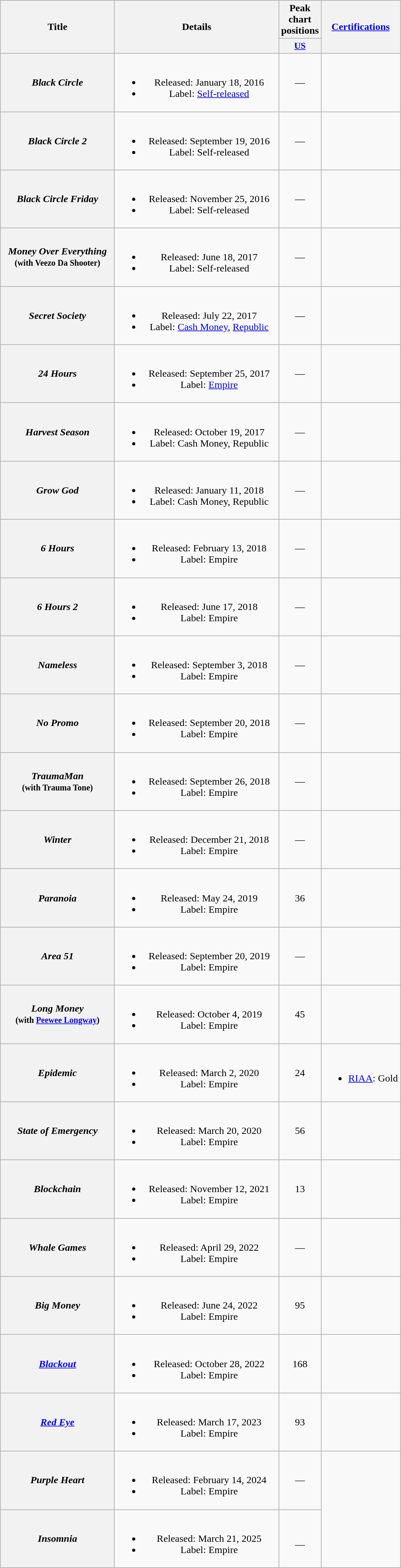<table class="wikitable plainrowheaders" style="text-align:center;">
<tr>
<th scope="col" rowspan="2" style="width:11em;">Title</th>
<th scope="col" rowspan="2" style="width:16em;">Details</th>
<th scope="col" colspan="1">Peak chart positions</th>
<th rowspan="2"><a href='#'>Certifications</a></th>
</tr>
<tr>
<th scope="col" style="width:3.5em;font-size:90%;"><a href='#'>US</a></th>
</tr>
<tr>
<th scope="row"><em>Black Circle</em></th>
<td><br><ul><li>Released: January 18, 2016</li><li>Label: <a href='#'>Self-released</a></li></ul></td>
<td>—</td>
<td></td>
</tr>
<tr>
<th scope="row"><em>Black Circle 2</em></th>
<td><br><ul><li>Released: September 19, 2016</li><li>Label: Self-released</li></ul></td>
<td>—</td>
<td></td>
</tr>
<tr>
<th scope="row"><em>Black Circle Friday</em></th>
<td><br><ul><li>Released: November 25, 2016</li><li>Label: Self-released</li></ul></td>
<td>—</td>
<td></td>
</tr>
<tr>
<th scope="row"><em>Money Over Everything</em><br><small>(with Veezo Da Shooter)</small></th>
<td><br><ul><li>Released: June 18, 2017</li><li>Label: Self-released</li></ul></td>
<td>—</td>
<td></td>
</tr>
<tr>
<th scope="row"><em>Secret Society</em></th>
<td><br><ul><li>Released: July 22, 2017</li><li>Label: <a href='#'>Cash Money</a>, <a href='#'>Republic</a></li></ul></td>
<td>—</td>
<td></td>
</tr>
<tr>
<th scope="row"><em>24 Hours</em></th>
<td><br><ul><li>Released: September 25, 2017</li><li>Label: <a href='#'>Empire</a></li></ul></td>
<td>—</td>
<td></td>
</tr>
<tr>
<th scope="row"><em>Harvest Season</em></th>
<td><br><ul><li>Released: October 19, 2017</li><li>Label: Cash Money, Republic</li></ul></td>
<td>—</td>
<td></td>
</tr>
<tr>
<th scope="row"><em>Grow God</em></th>
<td><br><ul><li>Released: January 11, 2018</li><li>Label: Cash Money, Republic</li></ul></td>
<td>—</td>
<td></td>
</tr>
<tr>
<th scope="row"><em>6 Hours</em></th>
<td><br><ul><li>Released: February 13, 2018</li><li>Label: Empire</li></ul></td>
<td>—</td>
<td></td>
</tr>
<tr>
<th scope="row"><em>6 Hours 2</em></th>
<td><br><ul><li>Released: June 17, 2018</li><li>Label: Empire</li></ul></td>
<td>—</td>
<td></td>
</tr>
<tr>
<th scope="row"><em>Nameless</em></th>
<td><br><ul><li>Released: September 3, 2018</li><li>Label: Empire</li></ul></td>
<td>—</td>
<td></td>
</tr>
<tr>
<th scope="row"><em>No Promo</em></th>
<td><br><ul><li>Released: September 20, 2018</li><li>Label: Empire</li></ul></td>
<td>—</td>
<td></td>
</tr>
<tr>
<th scope="row"><em>TraumaMan</em><br><small>(with Trauma Tone)</small></th>
<td><br><ul><li>Released: September 26, 2018</li><li>Label: Empire</li></ul></td>
<td>—</td>
<td></td>
</tr>
<tr>
<th scope="row"><em>Winter</em></th>
<td><br><ul><li>Released: December 21, 2018</li><li>Label: Empire</li></ul></td>
<td>—</td>
<td></td>
</tr>
<tr>
<th scope="row"><em>Paranoia</em></th>
<td><br><ul><li>Released: May 24, 2019</li><li>Label: Empire</li></ul></td>
<td>36</td>
<td></td>
</tr>
<tr>
<th scope="row"><em>Area 51</em></th>
<td><br><ul><li>Released: September 20, 2019</li><li>Label: Empire</li></ul></td>
<td>—</td>
<td></td>
</tr>
<tr>
<th scope="row"><em>Long Money</em><br><small>(with <a href='#'>Peewee Longway</a>)</small></th>
<td><br><ul><li>Released: October 4, 2019</li><li>Label: Empire</li></ul></td>
<td>45</td>
<td></td>
</tr>
<tr>
<th scope="row"><em>Epidemic</em></th>
<td><br><ul><li>Released: March 2, 2020</li><li>Label: Empire</li></ul></td>
<td>24</td>
<td><br><ul><li><a href='#'>RIAA</a>: Gold</li></ul></td>
</tr>
<tr>
<th scope="row"><em>State of Emergency</em></th>
<td><br><ul><li>Released: March 20, 2020</li><li>Label: Empire</li></ul></td>
<td>56</td>
<td></td>
</tr>
<tr>
<th scope="row"><em>Blockchain</em></th>
<td><br><ul><li>Released: November 12, 2021</li><li>Label: Empire</li></ul></td>
<td>13</td>
<td></td>
</tr>
<tr>
<th scope="row"><em>Whale Games</em></th>
<td><br><ul><li>Released: April 29, 2022</li><li>Label: Empire</li></ul></td>
<td>—</td>
<td></td>
</tr>
<tr>
<th scope="row"><em>Big Money</em></th>
<td><br><ul><li>Released: June 24, 2022</li><li>Label: Empire</li></ul></td>
<td>95</td>
<td></td>
</tr>
<tr>
<th scope="row"><em><a href='#'>Blackout</a></em></th>
<td><br><ul><li>Released: October 28, 2022</li><li>Label: Empire</li></ul></td>
<td>168</td>
<td></td>
</tr>
<tr>
<th scope="row"><em><a href='#'>Red Eye</a></em></th>
<td><br><ul><li>Released: March 17, 2023</li><li>Label: Empire</li></ul></td>
<td>93</td>
<td></td>
</tr>
<tr>
<th scope="row"><em>Purple Heart</em></th>
<td><br><ul><li>Released: February 14, 2024</li><li>Label: Empire</li></ul></td>
<td>—</td>
</tr>
<tr>
<th scope="row"><em>Insomnia</em></th>
<td><br><ul><li>Released: March 21, 2025</li><li>Label: Empire</li></ul></td>
<td><br>—</td>
</tr>
</table>
